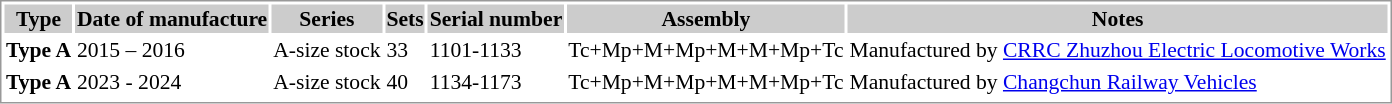<table border=0 style="border: 1px solid #999; background-color:white; text-align:left;font-size:90%">
<tr align="center" bgcolor=#cccccc>
<th>Type</th>
<th>Date of manufacture</th>
<th>Series</th>
<th>Sets</th>
<th>Serial number</th>
<th>Assembly</th>
<th>Notes</th>
</tr>
<tr>
<td><strong>Type A</strong></td>
<td>2015 – 2016</td>
<td>A-size stock</td>
<td>33</td>
<td>1101-1133</td>
<td>Tc+Mp+M+Mp+M+M+Mp+Tc</td>
<td>Manufactured by <a href='#'>CRRC Zhuzhou Electric Locomotive Works</a></td>
</tr>
<tr>
<td><strong>Type A</strong></td>
<td>2023 - 2024</td>
<td>A-size stock</td>
<td>40</td>
<td>1134-1173</td>
<td>Tc+Mp+M+Mp+M+M+Mp+Tc</td>
<td>Manufactured by <a href='#'>Changchun Railway Vehicles</a></td>
</tr>
<tr>
</tr>
</table>
